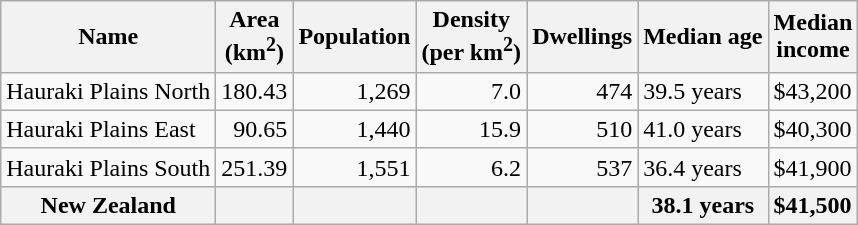<table class="wikitable">
<tr>
<th>Name</th>
<th>Area<br>(km<sup>2</sup>)</th>
<th>Population</th>
<th>Density<br>(per km<sup>2</sup>)</th>
<th>Dwellings</th>
<th>Median age</th>
<th>Median<br>income</th>
</tr>
<tr>
<td>Hauraki Plains North</td>
<td style="text-align:right;">180.43</td>
<td style="text-align:right;">1,269</td>
<td style="text-align:right;">7.0</td>
<td style="text-align:right;">474</td>
<td>39.5 years</td>
<td>$43,200</td>
</tr>
<tr>
<td>Hauraki Plains East</td>
<td style="text-align:right;">90.65</td>
<td style="text-align:right;">1,440</td>
<td style="text-align:right;">15.9</td>
<td style="text-align:right;">510</td>
<td>41.0 years</td>
<td>$40,300</td>
</tr>
<tr>
<td>Hauraki Plains South</td>
<td style="text-align:right;">251.39</td>
<td style="text-align:right;">1,551</td>
<td style="text-align:right;">6.2</td>
<td style="text-align:right;">537</td>
<td>36.4 years</td>
<td>$41,900</td>
</tr>
<tr>
<th>New Zealand</th>
<th></th>
<th></th>
<th></th>
<th></th>
<th>38.1 years</th>
<th style="text-align:left;">$41,500</th>
</tr>
</table>
